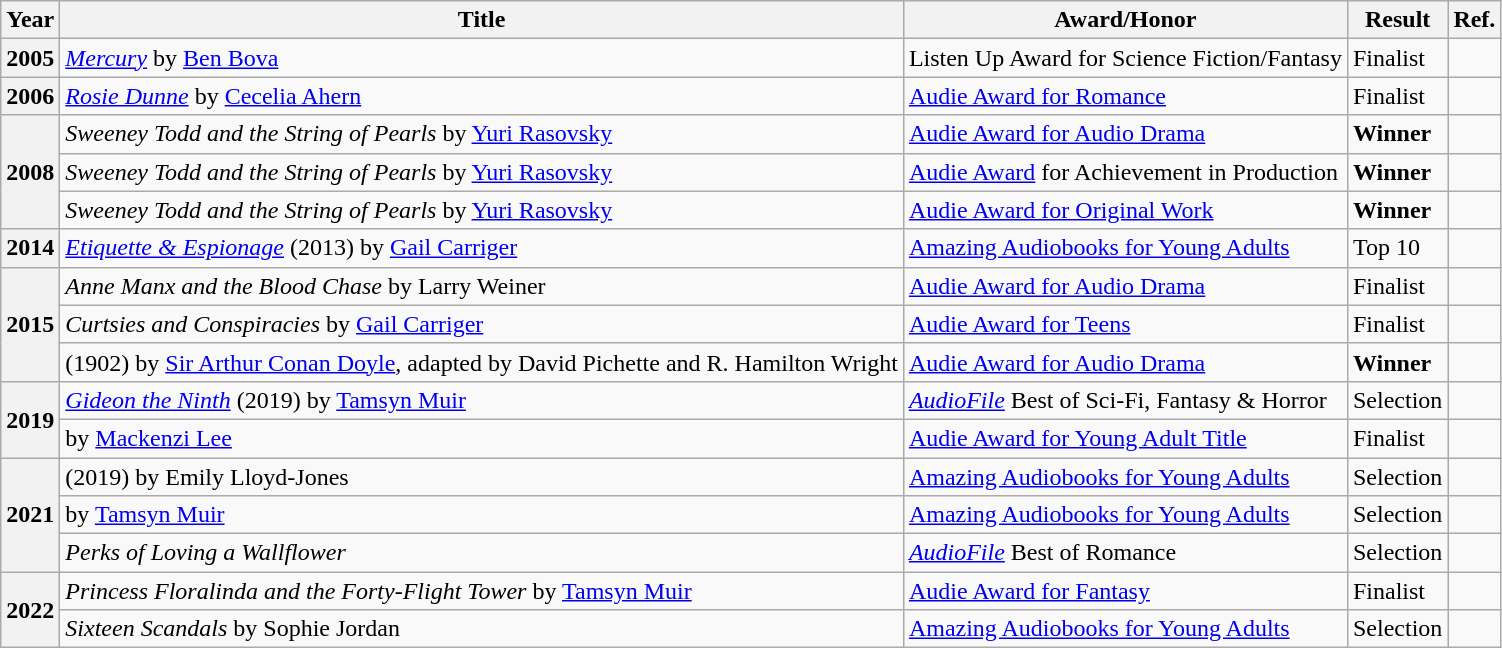<table class="wikitable sortable mw-collapsible">
<tr>
<th>Year</th>
<th>Title</th>
<th>Award/Honor</th>
<th>Result</th>
<th>Ref.</th>
</tr>
<tr>
<th>2005</th>
<td><em><a href='#'>Mercury</a></em> by <a href='#'>Ben Bova</a></td>
<td>Listen Up Award for Science Fiction/Fantasy</td>
<td>Finalist</td>
<td></td>
</tr>
<tr>
<th>2006</th>
<td><em><a href='#'>Rosie Dunne</a></em> by <a href='#'>Cecelia Ahern</a></td>
<td><a href='#'>Audie Award for Romance</a></td>
<td>Finalist</td>
<td></td>
</tr>
<tr>
<th rowspan="3">2008</th>
<td><em>Sweeney Todd and the String of Pearls</em> by <a href='#'>Yuri Rasovsky</a></td>
<td><a href='#'>Audie Award for Audio Drama</a></td>
<td><strong>Winner</strong></td>
<td></td>
</tr>
<tr>
<td><em>Sweeney Todd and the String of Pearls</em> by <a href='#'>Yuri Rasovsky</a></td>
<td><a href='#'>Audie Award</a> for Achievement in Production</td>
<td><strong>Winner</strong></td>
<td></td>
</tr>
<tr>
<td><em>Sweeney Todd and the String of Pearls</em> by <a href='#'>Yuri Rasovsky</a></td>
<td><a href='#'>Audie Award for Original Work</a></td>
<td><strong>Winner</strong></td>
<td></td>
</tr>
<tr>
<th>2014</th>
<td><em><a href='#'>Etiquette & Espionage</a></em> (2013) by <a href='#'>Gail Carriger</a></td>
<td><a href='#'>Amazing Audiobooks for Young Adults</a></td>
<td>Top 10</td>
<td></td>
</tr>
<tr>
<th rowspan="3">2015</th>
<td><em>Anne Manx and the Blood Chase</em> by Larry Weiner</td>
<td><a href='#'>Audie Award for Audio Drama</a></td>
<td>Finalist</td>
<td></td>
</tr>
<tr>
<td><em>Curtsies and Conspiracies</em> by <a href='#'>Gail Carriger</a></td>
<td><a href='#'>Audie Award for Teens</a></td>
<td>Finalist</td>
<td></td>
</tr>
<tr>
<td><em></em> (1902) by <a href='#'>Sir Arthur Conan Doyle</a>, adapted by David Pichette and R. Hamilton Wright</td>
<td><a href='#'>Audie Award for Audio Drama</a></td>
<td><strong>Winner</strong></td>
<td></td>
</tr>
<tr>
<th rowspan="2">2019</th>
<td><em><a href='#'>Gideon the Ninth</a></em> (2019) by <a href='#'>Tamsyn Muir</a></td>
<td><em><a href='#'>AudioFile</a></em> Best of Sci-Fi, Fantasy & Horror</td>
<td>Selection</td>
<td></td>
</tr>
<tr>
<td><em></em> by <a href='#'>Mackenzi Lee</a></td>
<td><a href='#'>Audie Award for Young Adult Title</a></td>
<td>Finalist</td>
<td></td>
</tr>
<tr>
<th rowspan="3">2021</th>
<td><em></em> (2019) by Emily Lloyd-Jones</td>
<td><a href='#'>Amazing Audiobooks for Young Adults</a></td>
<td>Selection</td>
<td></td>
</tr>
<tr>
<td><em></em> by <a href='#'>Tamsyn Muir</a></td>
<td><a href='#'>Amazing Audiobooks for Young Adults</a></td>
<td>Selection</td>
<td></td>
</tr>
<tr>
<td><em>Perks of Loving a Wallflower</em></td>
<td><em><a href='#'>AudioFile</a></em> Best of Romance</td>
<td>Selection</td>
<td></td>
</tr>
<tr>
<th rowspan="2">2022</th>
<td><em>Princess Floralinda and the Forty-Flight Tower</em> by <a href='#'>Tamsyn Muir</a></td>
<td><a href='#'>Audie Award for Fantasy</a></td>
<td>Finalist</td>
<td></td>
</tr>
<tr>
<td><em>Sixteen Scandals</em> by Sophie Jordan</td>
<td><a href='#'>Amazing Audiobooks for Young Adults</a></td>
<td>Selection</td>
<td></td>
</tr>
</table>
